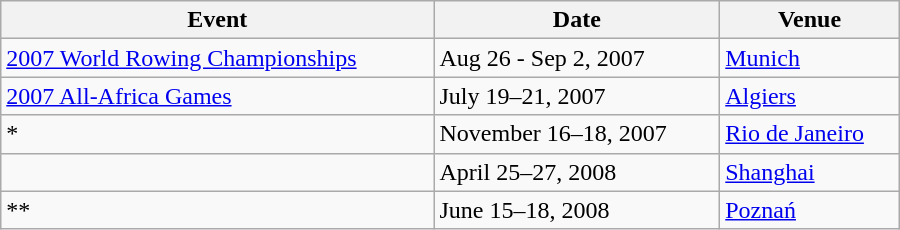<table class="wikitable" width=600>
<tr>
<th>Event</th>
<th>Date</th>
<th>Venue</th>
</tr>
<tr>
<td><a href='#'>2007 World Rowing Championships</a></td>
<td>Aug 26 - Sep 2, 2007</td>
<td> <a href='#'>Munich</a></td>
</tr>
<tr>
<td><a href='#'>2007 All-Africa Games</a></td>
<td>July 19–21, 2007</td>
<td> <a href='#'>Algiers</a></td>
</tr>
<tr>
<td> *</td>
<td>November 16–18, 2007</td>
<td> <a href='#'>Rio de Janeiro</a></td>
</tr>
<tr>
<td></td>
<td>April 25–27, 2008</td>
<td> <a href='#'>Shanghai</a></td>
</tr>
<tr>
<td> **</td>
<td>June 15–18, 2008</td>
<td> <a href='#'>Poznań</a></td>
</tr>
</table>
